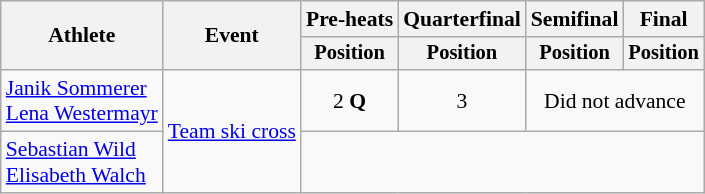<table class="wikitable" style="font-size:90%">
<tr>
<th rowspan="2">Athlete</th>
<th rowspan="2">Event</th>
<th>Pre-heats</th>
<th>Quarterfinal</th>
<th>Semifinal</th>
<th>Final</th>
</tr>
<tr style="font-size:95%">
<th>Position</th>
<th>Position</th>
<th>Position</th>
<th>Position</th>
</tr>
<tr align=center>
<td align=left><a href='#'>Janik Sommerer</a><br><a href='#'>Lena Westermayr</a></td>
<td align=left rowspan=2><a href='#'>Team ski cross</a></td>
<td>2 <strong>Q</strong></td>
<td>3</td>
<td colspan=2>Did not advance</td>
</tr>
<tr align=center>
<td align=left><a href='#'>Sebastian Wild</a><br><a href='#'>Elisabeth Walch</a></td>
<td colspan=4></td>
</tr>
</table>
